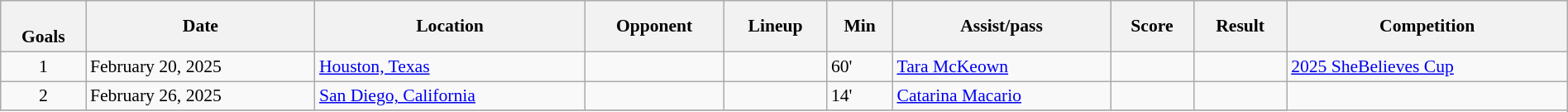<table class="wikitable collapsible sortable" style="width:100%; font-size:90%;">
<tr>
<th><br>Goals</th>
<th>Date</th>
<th>Location</th>
<th>Opponent</th>
<th data-sort-type="number">Lineup</th>
<th data-sort-type="number">Min</th>
<th>Assist/pass</th>
<th data-sort-type="number">Score</th>
<th data-sort-type="number">Result</th>
<th>Competition</th>
</tr>
<tr>
<td align=center>1</td>
<td>February 20, 2025</td>
<td><a href='#'>Houston, Texas</a></td>
<td></td>
<td></td>
<td>60'</td>
<td><a href='#'>Tara McKeown</a></td>
<td></td>
<td></td>
<td><a href='#'>2025 SheBelieves Cup</a></td>
</tr>
<tr>
<td align=center>2</td>
<td>February 26, 2025</td>
<td> <a href='#'>San Diego, California</a></td>
<td></td>
<td></td>
<td>14'</td>
<td><a href='#'>Catarina Macario</a></td>
<td></td>
<td></td>
</tr>
<tr>
</tr>
</table>
